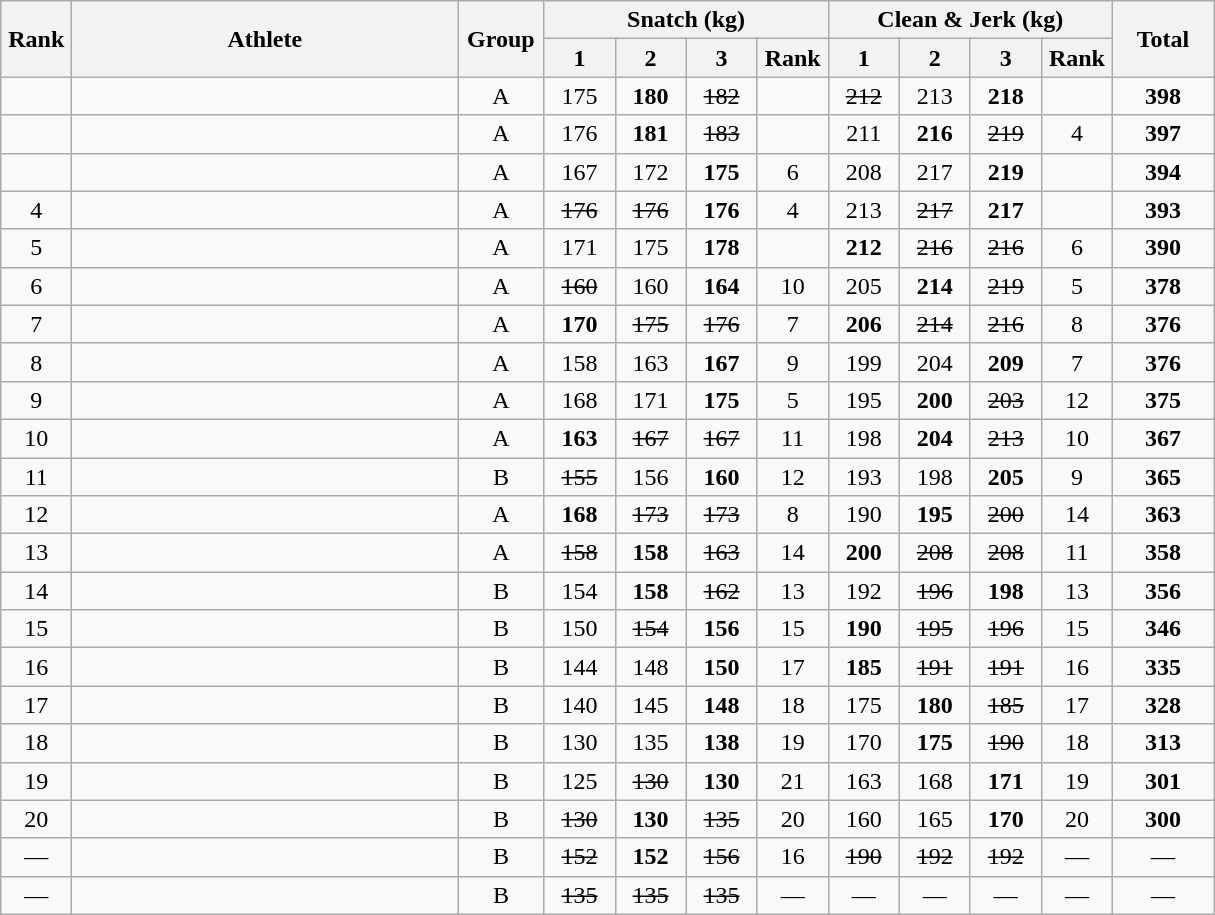<table class = "wikitable" style="text-align:center;">
<tr>
<th rowspan=2 width=40>Rank</th>
<th rowspan=2 width=250>Athlete</th>
<th rowspan=2 width=50>Group</th>
<th colspan=4>Snatch (kg)</th>
<th colspan=4>Clean & Jerk (kg)</th>
<th rowspan=2 width=60>Total</th>
</tr>
<tr>
<th width=40>1</th>
<th width=40>2</th>
<th width=40>3</th>
<th width=40>Rank</th>
<th width=40>1</th>
<th width=40>2</th>
<th width=40>3</th>
<th width=40>Rank</th>
</tr>
<tr>
<td></td>
<td align=left></td>
<td>A</td>
<td>175</td>
<td><strong>180</strong></td>
<td><s>182</s></td>
<td></td>
<td><s>212</s></td>
<td>213</td>
<td><strong>218</strong></td>
<td></td>
<td><strong>398</strong></td>
</tr>
<tr>
<td></td>
<td align=left></td>
<td>A</td>
<td>176</td>
<td><strong>181</strong></td>
<td><s>183</s></td>
<td></td>
<td>211</td>
<td><strong>216</strong></td>
<td><s>219</s></td>
<td>4</td>
<td><strong>397</strong></td>
</tr>
<tr>
<td></td>
<td align=left></td>
<td>A</td>
<td>167</td>
<td>172</td>
<td><strong>175</strong></td>
<td>6</td>
<td>208</td>
<td>217</td>
<td><strong>219</strong></td>
<td></td>
<td><strong>394</strong></td>
</tr>
<tr>
<td>4</td>
<td align=left></td>
<td>A</td>
<td><s>176</s></td>
<td><s>176</s></td>
<td><strong>176</strong></td>
<td>4</td>
<td>213</td>
<td><s>217</s></td>
<td><strong>217</strong></td>
<td></td>
<td><strong>393</strong></td>
</tr>
<tr>
<td>5</td>
<td align=left></td>
<td>A</td>
<td>171</td>
<td>175</td>
<td><strong>178</strong></td>
<td></td>
<td><strong>212</strong></td>
<td><s>216</s></td>
<td><s>216</s></td>
<td>6</td>
<td><strong>390</strong></td>
</tr>
<tr>
<td>6</td>
<td align=left></td>
<td>A</td>
<td><s>160</s></td>
<td>160</td>
<td><strong>164</strong></td>
<td>10</td>
<td>205</td>
<td><strong>214</strong></td>
<td><s>219</s></td>
<td>5</td>
<td><strong>378</strong></td>
</tr>
<tr>
<td>7</td>
<td align=left></td>
<td>A</td>
<td><strong>170</strong></td>
<td><s>175</s></td>
<td><s>176</s></td>
<td>7</td>
<td><strong>206</strong></td>
<td><s>214</s></td>
<td><s>216</s></td>
<td>8</td>
<td><strong>376</strong></td>
</tr>
<tr>
<td>8</td>
<td align=left></td>
<td>A</td>
<td>158</td>
<td>163</td>
<td><strong>167</strong></td>
<td>9</td>
<td>199</td>
<td>204</td>
<td><strong>209</strong></td>
<td>7</td>
<td><strong>376</strong></td>
</tr>
<tr>
<td>9</td>
<td align=left></td>
<td>A</td>
<td>168</td>
<td>171</td>
<td><strong>175</strong></td>
<td>5</td>
<td>195</td>
<td><strong>200</strong></td>
<td><s>203</s></td>
<td>12</td>
<td><strong>375</strong></td>
</tr>
<tr>
<td>10</td>
<td align=left></td>
<td>A</td>
<td><strong>163</strong></td>
<td><s>167</s></td>
<td><s>167</s></td>
<td>11</td>
<td>198</td>
<td><strong>204</strong></td>
<td><s>213</s></td>
<td>10</td>
<td><strong>367</strong></td>
</tr>
<tr>
<td>11</td>
<td align=left></td>
<td>B</td>
<td><s>155</s></td>
<td>156</td>
<td><strong>160</strong></td>
<td>12</td>
<td>193</td>
<td>198</td>
<td><strong>205</strong></td>
<td>9</td>
<td><strong>365</strong></td>
</tr>
<tr>
<td>12</td>
<td align=left></td>
<td>A</td>
<td><strong>168</strong></td>
<td><s>173</s></td>
<td><s>173</s></td>
<td>8</td>
<td>190</td>
<td><strong>195</strong></td>
<td><s>200</s></td>
<td>14</td>
<td><strong>363</strong></td>
</tr>
<tr>
<td>13</td>
<td align=left></td>
<td>A</td>
<td><s>158</s></td>
<td><strong>158</strong></td>
<td><s>163</s></td>
<td>14</td>
<td><strong>200</strong></td>
<td><s>208</s></td>
<td><s>208</s></td>
<td>11</td>
<td><strong>358</strong></td>
</tr>
<tr>
<td>14</td>
<td align=left></td>
<td>B</td>
<td>154</td>
<td><strong>158</strong></td>
<td><s>162</s></td>
<td>13</td>
<td>192</td>
<td><s>196</s></td>
<td><strong>198</strong></td>
<td>13</td>
<td><strong>356</strong></td>
</tr>
<tr>
<td>15</td>
<td align=left></td>
<td>B</td>
<td>150</td>
<td><s>154</s></td>
<td><strong>156</strong></td>
<td>15</td>
<td><strong>190</strong></td>
<td><s>195</s></td>
<td><s>196</s></td>
<td>15</td>
<td><strong>346</strong></td>
</tr>
<tr>
<td>16</td>
<td align=left></td>
<td>B</td>
<td>144</td>
<td>148</td>
<td><strong>150</strong></td>
<td>17</td>
<td><strong>185</strong></td>
<td><s>191</s></td>
<td><s>191</s></td>
<td>16</td>
<td><strong>335</strong></td>
</tr>
<tr>
<td>17</td>
<td align=left></td>
<td>B</td>
<td>140</td>
<td>145</td>
<td><strong>148</strong></td>
<td>18</td>
<td>175</td>
<td><strong>180</strong></td>
<td><s>185</s></td>
<td>17</td>
<td><strong>328</strong></td>
</tr>
<tr>
<td>18</td>
<td align=left></td>
<td>B</td>
<td>130</td>
<td>135</td>
<td><strong>138</strong></td>
<td>19</td>
<td>170</td>
<td><strong>175</strong></td>
<td><s>190</s></td>
<td>18</td>
<td><strong>313</strong></td>
</tr>
<tr>
<td>19</td>
<td align=left></td>
<td>B</td>
<td>125</td>
<td><s>130</s></td>
<td><strong>130</strong></td>
<td>21</td>
<td>163</td>
<td>168</td>
<td><strong>171</strong></td>
<td>19</td>
<td><strong>301</strong></td>
</tr>
<tr>
<td>20</td>
<td align=left></td>
<td>B</td>
<td><s>130</s></td>
<td><strong>130</strong></td>
<td><s>135</s></td>
<td>20</td>
<td>160</td>
<td>165</td>
<td><strong>170</strong></td>
<td>20</td>
<td><strong>300</strong></td>
</tr>
<tr>
<td>—</td>
<td align=left></td>
<td>B</td>
<td><s>152</s></td>
<td><strong>152</strong></td>
<td><s>156</s></td>
<td>16</td>
<td><s>190</s></td>
<td><s>192</s></td>
<td><s>192</s></td>
<td>—</td>
<td>—</td>
</tr>
<tr>
<td>—</td>
<td align=left></td>
<td>B</td>
<td><s>135</s></td>
<td><s>135</s></td>
<td><s>135</s></td>
<td>—</td>
<td>—</td>
<td>—</td>
<td>—</td>
<td>—</td>
<td>—</td>
</tr>
</table>
